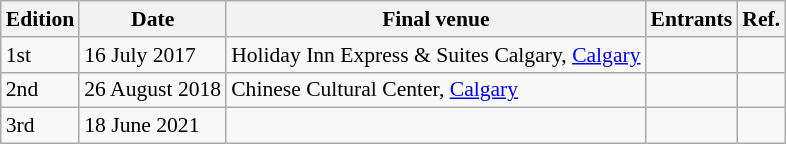<table class="wikitable defaultcenter col3left col4left" style="font-size: 90%">
<tr>
<th>Edition</th>
<th>Date</th>
<th>Final venue</th>
<th>Entrants</th>
<th>Ref.</th>
</tr>
<tr>
<td>1st</td>
<td>16 July 2017</td>
<td>Holiday Inn Express & Suites Calgary, <a href='#'>Calgary</a></td>
<td></td>
<td></td>
</tr>
<tr>
<td>2nd</td>
<td>26 August 2018</td>
<td>Chinese Cultural Center, <a href='#'>Calgary</a></td>
<td></td>
<td></td>
</tr>
<tr>
<td>3rd</td>
<td>18 June 2021</td>
<td></td>
<td></td>
<td></td>
</tr>
</table>
